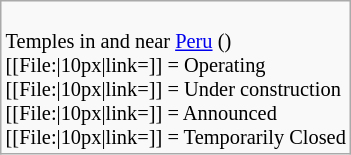<table class="wikitable floatright" style="font-size: 85%;">
<tr>
<td><br>
Temples in and near <a href='#'>Peru</a> ()<br>
[[File:|10px|link=]] = Operating<br>
[[File:|10px|link=]] = Under construction<br>
[[File:|10px|link=]] = Announced<br>
[[File:|10px|link=]] = Temporarily Closed</td>
</tr>
</table>
